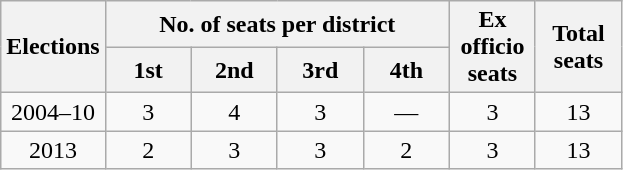<table class=wikitable style="text-align:center">
<tr>
<th rowspan=2>Elections</th>
<th colspan=4>No. of seats per district</th>
<th width=50px rowspan=2>Ex officio seats</th>
<th width=50px rowspan=2>Total seats</th>
</tr>
<tr>
<th width=50px>1st</th>
<th width=50px>2nd</th>
<th width=50px>3rd</th>
<th width=50px>4th</th>
</tr>
<tr>
<td>2004–10</td>
<td>3</td>
<td>4</td>
<td>3</td>
<td>—</td>
<td>3</td>
<td>13</td>
</tr>
<tr>
<td>2013</td>
<td>2</td>
<td>3</td>
<td>3</td>
<td>2</td>
<td>3</td>
<td>13</td>
</tr>
</table>
